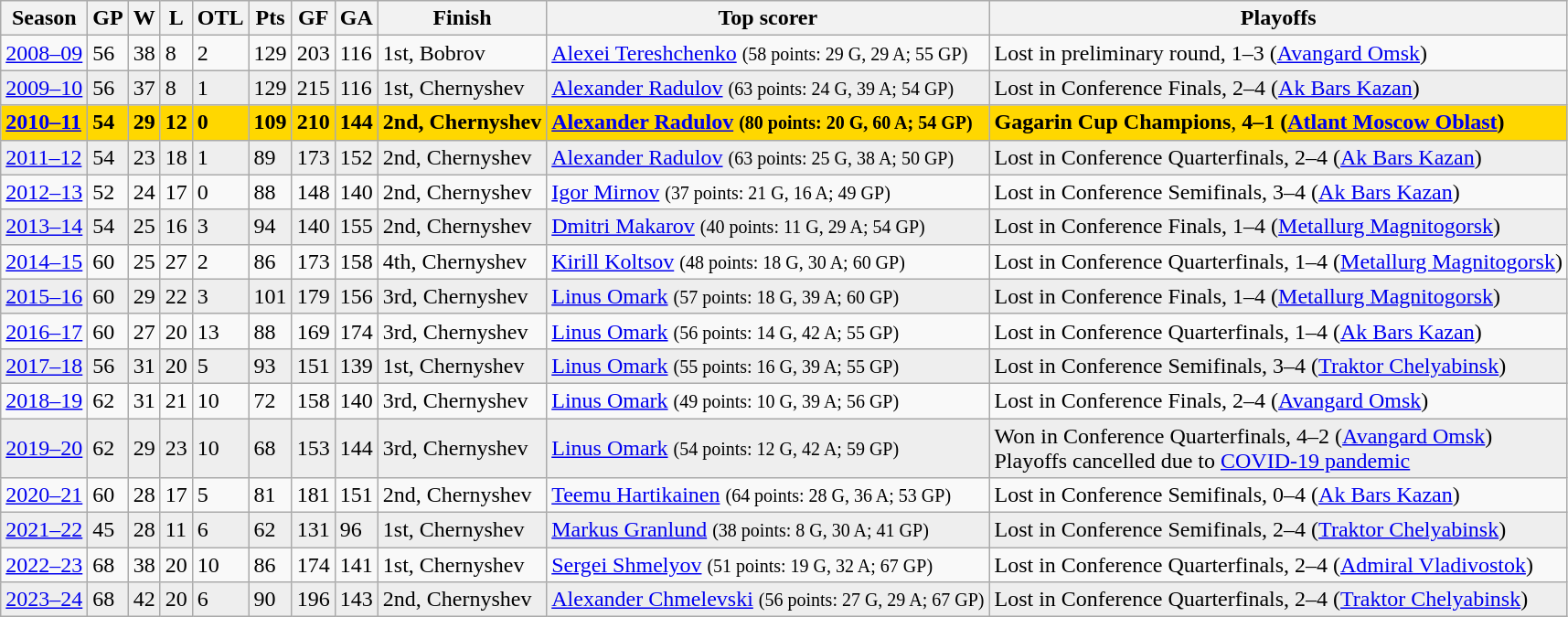<table class="wikitable">
<tr>
<th>Season</th>
<th>GP</th>
<th>W</th>
<th>L</th>
<th>OTL</th>
<th>Pts</th>
<th>GF</th>
<th>GA</th>
<th>Finish</th>
<th>Top scorer</th>
<th>Playoffs</th>
</tr>
<tr>
<td><a href='#'>2008–09</a></td>
<td>56</td>
<td>38</td>
<td>8</td>
<td>2</td>
<td>129</td>
<td>203</td>
<td>116</td>
<td>1st, Bobrov</td>
<td><a href='#'>Alexei Tereshchenko</a> <small>(58 points: 29 G, 29 A; 55 GP)</small></td>
<td>Lost in preliminary round, 1–3 (<a href='#'>Avangard Omsk</a>)</td>
</tr>
<tr style="background:#eee;">
<td><a href='#'>2009–10</a></td>
<td>56</td>
<td>37</td>
<td>8</td>
<td>1</td>
<td>129</td>
<td>215</td>
<td>116</td>
<td>1st, Chernyshev</td>
<td><a href='#'>Alexander Radulov</a> <small>(63 points: 24 G, 39 A; 54 GP)</small></td>
<td>Lost in Conference Finals, 2–4 (<a href='#'>Ak Bars Kazan</a>)</td>
</tr>
<tr style="background:gold;">
<td><strong><a href='#'>2010–11</a></strong></td>
<td><strong>54</strong></td>
<td><strong>29</strong></td>
<td><strong>12</strong></td>
<td><strong>0</strong></td>
<td><strong>109</strong></td>
<td><strong>210</strong></td>
<td><strong>144</strong></td>
<td><strong>2nd, Chernyshev</strong></td>
<td><strong><a href='#'>Alexander Radulov</a></strong> <small><strong>(80 points: 20 G, 60 A; 54 GP)</strong></small></td>
<td><strong>Gagarin Cup Champions</strong>, <strong>4–1</strong> <strong>(<a href='#'>Atlant Moscow Oblast</a>)</strong></td>
</tr>
<tr style="background:#eee;">
<td><a href='#'>2011–12</a></td>
<td>54</td>
<td>23</td>
<td>18</td>
<td>1</td>
<td>89</td>
<td>173</td>
<td>152</td>
<td>2nd, Chernyshev</td>
<td><a href='#'>Alexander Radulov</a> <small>(63 points: 25 G, 38 A; 50 GP)</small></td>
<td>Lost in Conference Quarterfinals, 2–4 (<a href='#'>Ak Bars Kazan</a>)</td>
</tr>
<tr>
<td><a href='#'>2012–13</a></td>
<td>52</td>
<td>24</td>
<td>17</td>
<td>0</td>
<td>88</td>
<td>148</td>
<td>140</td>
<td>2nd, Chernyshev</td>
<td><a href='#'>Igor Mirnov</a> <small>(37 points: 21 G, 16 A; 49 GP)</small></td>
<td>Lost in Conference Semifinals, 3–4 (<a href='#'>Ak Bars Kazan</a>)</td>
</tr>
<tr style="background:#eee;">
<td><a href='#'>2013–14</a></td>
<td>54</td>
<td>25</td>
<td>16</td>
<td>3</td>
<td>94</td>
<td>140</td>
<td>155</td>
<td>2nd, Chernyshev</td>
<td><a href='#'>Dmitri Makarov</a> <small>(40 points: 11 G, 29 A; 54 GP)</small></td>
<td>Lost in Conference Finals, 1–4 (<a href='#'>Metallurg Magnitogorsk</a>)</td>
</tr>
<tr>
<td><a href='#'>2014–15</a></td>
<td>60</td>
<td>25</td>
<td>27</td>
<td>2</td>
<td>86</td>
<td>173</td>
<td>158</td>
<td>4th, Chernyshev</td>
<td><a href='#'>Kirill Koltsov</a> <small>(48 points: 18 G, 30 A; 60 GP)</small></td>
<td>Lost in Conference Quarterfinals, 1–4 (<a href='#'>Metallurg Magnitogorsk</a>)</td>
</tr>
<tr style="background:#eee;">
<td><a href='#'>2015–16</a></td>
<td>60</td>
<td>29</td>
<td>22</td>
<td>3</td>
<td>101</td>
<td>179</td>
<td>156</td>
<td>3rd, Chernyshev</td>
<td><a href='#'>Linus Omark</a> <small>(57 points: 18 G, 39 A; 60 GP)</small></td>
<td>Lost in Conference Finals, 1–4 (<a href='#'>Metallurg Magnitogorsk</a>)</td>
</tr>
<tr>
<td><a href='#'>2016–17</a></td>
<td>60</td>
<td>27</td>
<td>20</td>
<td>13</td>
<td>88</td>
<td>169</td>
<td>174</td>
<td>3rd, Chernyshev</td>
<td><a href='#'>Linus Omark</a> <small>(56 points: 14 G, 42 A; 55 GP)</small></td>
<td>Lost in Conference Quarterfinals, 1–4 (<a href='#'>Ak Bars Kazan</a>)</td>
</tr>
<tr style="background:#eee;">
<td><a href='#'>2017–18</a></td>
<td>56</td>
<td>31</td>
<td>20</td>
<td>5</td>
<td>93</td>
<td>151</td>
<td>139</td>
<td>1st, Chernyshev</td>
<td><a href='#'>Linus Omark</a> <small>(55 points: 16 G, 39 A; 55 GP)</small></td>
<td>Lost in Conference Semifinals, 3–4 (<a href='#'>Traktor Chelyabinsk</a>)</td>
</tr>
<tr>
<td><a href='#'>2018–19</a></td>
<td>62</td>
<td>31</td>
<td>21</td>
<td>10</td>
<td>72</td>
<td>158</td>
<td>140</td>
<td>3rd, Chernyshev</td>
<td><a href='#'>Linus Omark</a> <small>(49 points: 10 G, 39 A; 56 GP)</small></td>
<td>Lost in Conference Finals, 2–4 (<a href='#'>Avangard Omsk</a>)</td>
</tr>
<tr style="background:#eee;">
<td><a href='#'>2019–20</a></td>
<td>62</td>
<td>29</td>
<td>23</td>
<td>10</td>
<td>68</td>
<td>153</td>
<td>144</td>
<td>3rd, Chernyshev</td>
<td><a href='#'>Linus Omark</a> <small>(54 points: 12 G, 42 A; 59 GP)</small></td>
<td>Won in Conference Quarterfinals, 4–2 (<a href='#'>Avangard Omsk</a>)<br>Playoffs cancelled due to <a href='#'>COVID-19 pandemic</a></td>
</tr>
<tr>
<td><a href='#'>2020–21</a></td>
<td>60</td>
<td>28</td>
<td>17</td>
<td>5</td>
<td>81</td>
<td>181</td>
<td>151</td>
<td>2nd, Chernyshev</td>
<td><a href='#'>Teemu Hartikainen</a> <small>(64 points: 28 G, 36 A; 53 GP)</small></td>
<td>Lost in Conference Semifinals, 0–4 (<a href='#'>Ak Bars Kazan</a>)</td>
</tr>
<tr style="background:#eee;">
<td><a href='#'>2021–22</a></td>
<td>45</td>
<td>28</td>
<td>11</td>
<td>6</td>
<td>62</td>
<td>131</td>
<td>96</td>
<td>1st, Chernyshev</td>
<td><a href='#'>Markus Granlund</a> <small>(38 points: 8 G, 30 A; 41 GP)</small></td>
<td>Lost in Conference Semifinals, 2–4 (<a href='#'>Traktor Chelyabinsk</a>)</td>
</tr>
<tr>
<td><a href='#'>2022–23</a></td>
<td>68</td>
<td>38</td>
<td>20</td>
<td>10</td>
<td>86</td>
<td>174</td>
<td>141</td>
<td>1st, Chernyshev</td>
<td><a href='#'>Sergei Shmelyov</a> <small>(51 points: 19 G, 32 A; 67 GP)</small></td>
<td>Lost in Conference Quarterfinals, 2–4 (<a href='#'>Admiral Vladivostok</a>)</td>
</tr>
<tr style="background:#eee;">
<td><a href='#'>2023–24</a></td>
<td>68</td>
<td>42</td>
<td>20</td>
<td>6</td>
<td>90</td>
<td>196</td>
<td>143</td>
<td>2nd, Chernyshev</td>
<td><a href='#'>Alexander Chmelevski</a> <small>(56 points: 27 G, 29 A; 67 GP)</small></td>
<td>Lost in Conference Quarterfinals, 2–4 (<a href='#'>Traktor Chelyabinsk</a>)</td>
</tr>
</table>
